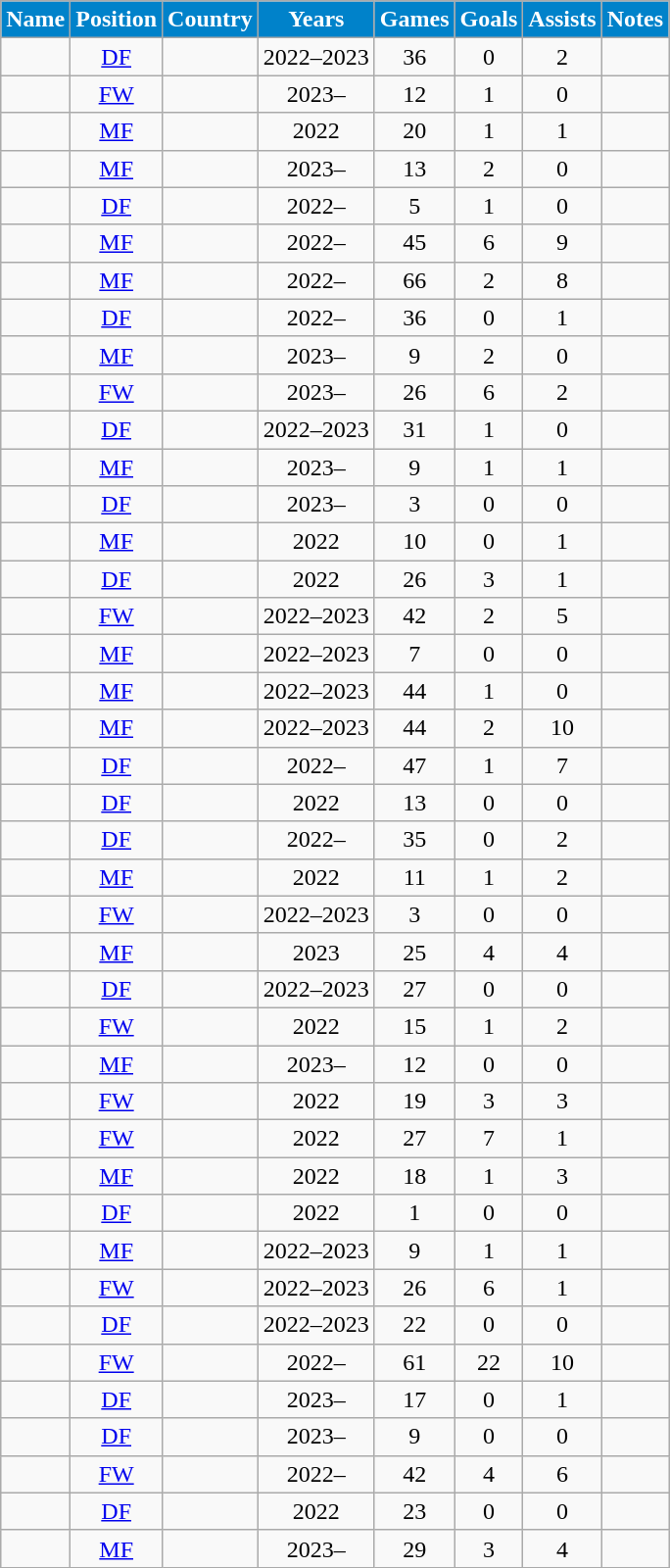<table class="wikitable sortable" style="text-align:center;">
<tr>
<th style="background-color:#0082CA; color:#FFFFFF;" scope=col>Name</th>
<th style="background-color:#0082CA; color:#FFFFFF;" scope=col>Position</th>
<th style="background-color:#0082CA; color:#FFFFFF;" scope=col>Country</th>
<th style="background-color:#0082CA; color:#FFFFFF;" scope=col>Years</th>
<th style="background-color:#0082CA; color:#FFFFFF;" scope=col>Games</th>
<th style="background-color:#0082CA; color:#FFFFFF;" scope=col>Goals</th>
<th style="background-color:#0082CA; color:#FFFFFF;" scope=col>Assists</th>
<th style="background-color:#0082CA; color:#FFFFFF;" scope=col class=unsortable>Notes</th>
</tr>
<tr>
<td align=left></td>
<td><a href='#'>DF</a></td>
<td align=left></td>
<td>2022–2023</td>
<td>36</td>
<td>0</td>
<td>2</td>
<td></td>
</tr>
<tr>
<td align=left></td>
<td><a href='#'>FW</a></td>
<td align=left></td>
<td>2023–</td>
<td>12</td>
<td>1</td>
<td>0</td>
<td></td>
</tr>
<tr>
<td align=left></td>
<td><a href='#'>MF</a></td>
<td align=left></td>
<td>2022</td>
<td>20</td>
<td>1</td>
<td>1</td>
<td></td>
</tr>
<tr>
<td align=left></td>
<td><a href='#'>MF</a></td>
<td align=left></td>
<td>2023–</td>
<td>13</td>
<td>2</td>
<td>0</td>
<td></td>
</tr>
<tr>
<td align=left></td>
<td><a href='#'>DF</a></td>
<td align=left></td>
<td>2022–</td>
<td>5</td>
<td>1</td>
<td>0</td>
<td></td>
</tr>
<tr>
<td align=left></td>
<td><a href='#'>MF</a></td>
<td align=left></td>
<td>2022–</td>
<td>45</td>
<td>6</td>
<td>9</td>
<td></td>
</tr>
<tr>
<td align=left></td>
<td><a href='#'>MF</a></td>
<td align=left></td>
<td>2022–</td>
<td>66</td>
<td>2</td>
<td>8</td>
<td></td>
</tr>
<tr>
<td align=left></td>
<td><a href='#'>DF</a></td>
<td align=left></td>
<td>2022–</td>
<td>36</td>
<td>0</td>
<td>1</td>
<td></td>
</tr>
<tr>
<td align=left></td>
<td><a href='#'>MF</a></td>
<td align=left></td>
<td>2023–</td>
<td>9</td>
<td>2</td>
<td>0</td>
<td></td>
</tr>
<tr>
<td align=left></td>
<td><a href='#'>FW</a></td>
<td align=left></td>
<td>2023–</td>
<td>26</td>
<td>6</td>
<td>2</td>
<td></td>
</tr>
<tr>
<td align=left></td>
<td><a href='#'>DF</a></td>
<td align=left></td>
<td>2022–2023</td>
<td>31</td>
<td>1</td>
<td>0</td>
<td></td>
</tr>
<tr>
<td align=left></td>
<td><a href='#'>MF</a></td>
<td align=left></td>
<td>2023–</td>
<td>9</td>
<td>1</td>
<td>1</td>
<td></td>
</tr>
<tr>
<td align=left></td>
<td><a href='#'>DF</a></td>
<td align=left></td>
<td>2023–</td>
<td>3</td>
<td>0</td>
<td>0</td>
<td></td>
</tr>
<tr>
<td align=left></td>
<td><a href='#'>MF</a></td>
<td align=left></td>
<td>2022</td>
<td>10</td>
<td>0</td>
<td>1</td>
<td></td>
</tr>
<tr>
<td align=left></td>
<td><a href='#'>DF</a></td>
<td align=left></td>
<td>2022</td>
<td>26</td>
<td>3</td>
<td>1</td>
<td></td>
</tr>
<tr>
<td align=left></td>
<td><a href='#'>FW</a></td>
<td align=left></td>
<td>2022–2023</td>
<td>42</td>
<td>2</td>
<td>5</td>
<td></td>
</tr>
<tr>
<td align=left></td>
<td><a href='#'>MF</a></td>
<td align=left></td>
<td>2022–2023</td>
<td>7</td>
<td>0</td>
<td>0</td>
<td></td>
</tr>
<tr>
<td align=left></td>
<td><a href='#'>MF</a></td>
<td align=left></td>
<td>2022–2023</td>
<td>44</td>
<td>1</td>
<td>0</td>
<td></td>
</tr>
<tr>
<td align=left></td>
<td><a href='#'>MF</a></td>
<td align=left></td>
<td>2022–2023</td>
<td>44</td>
<td>2</td>
<td>10</td>
<td></td>
</tr>
<tr>
<td align=left></td>
<td><a href='#'>DF</a></td>
<td align=left></td>
<td>2022–</td>
<td>47</td>
<td>1</td>
<td>7</td>
<td></td>
</tr>
<tr>
<td align=left></td>
<td><a href='#'>DF</a></td>
<td align=left></td>
<td>2022</td>
<td>13</td>
<td>0</td>
<td>0</td>
<td></td>
</tr>
<tr>
<td align=left></td>
<td><a href='#'>DF</a></td>
<td align=left></td>
<td>2022–</td>
<td>35</td>
<td>0</td>
<td>2</td>
<td></td>
</tr>
<tr>
<td align=left></td>
<td><a href='#'>MF</a></td>
<td align=left></td>
<td>2022</td>
<td>11</td>
<td>1</td>
<td>2</td>
<td></td>
</tr>
<tr>
<td align=left></td>
<td><a href='#'>FW</a></td>
<td align=left></td>
<td>2022–2023</td>
<td>3</td>
<td>0</td>
<td>0</td>
<td></td>
</tr>
<tr>
<td align=left></td>
<td><a href='#'>MF</a></td>
<td align=left></td>
<td>2023</td>
<td>25</td>
<td>4</td>
<td>4</td>
<td></td>
</tr>
<tr>
<td align=left></td>
<td><a href='#'>DF</a></td>
<td align=left></td>
<td>2022–2023</td>
<td>27</td>
<td>0</td>
<td>0</td>
<td></td>
</tr>
<tr>
<td align=left></td>
<td><a href='#'>FW</a></td>
<td align=left></td>
<td>2022</td>
<td>15</td>
<td>1</td>
<td>2</td>
<td></td>
</tr>
<tr>
<td align=left></td>
<td><a href='#'>MF</a></td>
<td align=left></td>
<td>2023–</td>
<td>12</td>
<td>0</td>
<td>0</td>
<td></td>
</tr>
<tr>
<td align=left></td>
<td><a href='#'>FW</a></td>
<td align=left></td>
<td>2022</td>
<td>19</td>
<td>3</td>
<td>3</td>
<td></td>
</tr>
<tr>
<td align=left></td>
<td><a href='#'>FW</a></td>
<td align=left></td>
<td>2022</td>
<td>27</td>
<td>7</td>
<td>1</td>
<td></td>
</tr>
<tr>
<td align=left></td>
<td><a href='#'>MF</a></td>
<td align=left></td>
<td>2022</td>
<td>18</td>
<td>1</td>
<td>3</td>
<td></td>
</tr>
<tr>
<td align=left></td>
<td><a href='#'>DF</a></td>
<td align=left></td>
<td>2022</td>
<td>1</td>
<td>0</td>
<td>0</td>
<td></td>
</tr>
<tr>
<td align=left></td>
<td><a href='#'>MF</a></td>
<td align=left></td>
<td>2022–2023</td>
<td>9</td>
<td>1</td>
<td>1</td>
<td></td>
</tr>
<tr>
<td align=left></td>
<td><a href='#'>FW</a></td>
<td align=left></td>
<td>2022–2023</td>
<td>26</td>
<td>6</td>
<td>1</td>
<td></td>
</tr>
<tr>
<td align=left></td>
<td><a href='#'>DF</a></td>
<td align=left></td>
<td>2022–2023</td>
<td>22</td>
<td>0</td>
<td>0</td>
<td></td>
</tr>
<tr>
<td align=left></td>
<td><a href='#'>FW</a></td>
<td align=left></td>
<td>2022–</td>
<td>61</td>
<td>22</td>
<td>10</td>
<td></td>
</tr>
<tr>
<td align=left></td>
<td><a href='#'>DF</a></td>
<td align=left></td>
<td>2023–</td>
<td>17</td>
<td>0</td>
<td>1</td>
<td></td>
</tr>
<tr>
<td align=left></td>
<td><a href='#'>DF</a></td>
<td align=left></td>
<td>2023–</td>
<td>9</td>
<td>0</td>
<td>0</td>
<td></td>
</tr>
<tr>
<td align=left></td>
<td><a href='#'>FW</a></td>
<td align=left></td>
<td>2022–</td>
<td>42</td>
<td>4</td>
<td>6</td>
<td></td>
</tr>
<tr>
<td align=left></td>
<td><a href='#'>DF</a></td>
<td align=left></td>
<td>2022</td>
<td>23</td>
<td>0</td>
<td>0</td>
<td></td>
</tr>
<tr>
<td align=left></td>
<td><a href='#'>MF</a></td>
<td align=left></td>
<td>2023–</td>
<td>29</td>
<td>3</td>
<td>4</td>
<td></td>
</tr>
</table>
